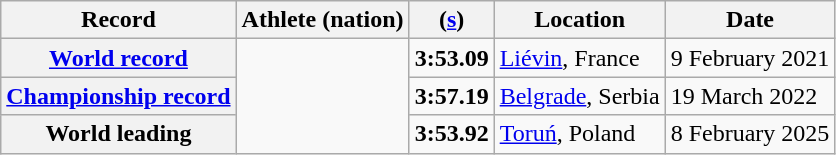<table class="wikitable">
<tr>
<th scope="col">Record</th>
<th scope="col">Athlete (nation)</th>
<th scope="col"> (<a href='#'>s</a>)</th>
<th scope="col">Location</th>
<th scope="col">Date</th>
</tr>
<tr>
<th scope="row"><a href='#'>World record</a></th>
<td rowspan="3"></td>
<td align="center"><strong>3:53.09</strong></td>
<td><a href='#'>Liévin</a>, France</td>
<td>9 February 2021</td>
</tr>
<tr>
<th scope="row"><a href='#'>Championship record</a></th>
<td align="center"><strong>3:57.19</strong></td>
<td><a href='#'>Belgrade</a>, Serbia</td>
<td>19 March 2022</td>
</tr>
<tr>
<th scope="row">World leading</th>
<td align="center"><strong>3:53.92</strong></td>
<td><a href='#'>Toruń</a>, Poland</td>
<td>8 February 2025</td>
</tr>
</table>
